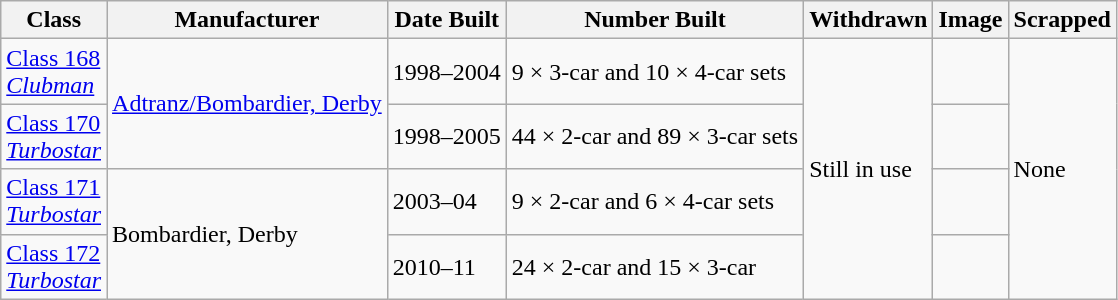<table class="sort wikitable sortable">
<tr>
<th>Class</th>
<th>Manufacturer</th>
<th>Date Built</th>
<th>Number Built</th>
<th>Withdrawn</th>
<th>Image</th>
<th>Scrapped</th>
</tr>
<tr>
<td><a href='#'>Class 168<br><em>Clubman</em></a></td>
<td rowspan="2"><a href='#'>Adtranz/Bombardier, Derby</a></td>
<td>1998–2004</td>
<td>9 × 3-car and 10 × 4-car sets</td>
<td rowspan="4">Still in use</td>
<td></td>
<td rowspan="4">None</td>
</tr>
<tr>
<td><a href='#'>Class 170<br><em>Turbostar</em></a></td>
<td>1998–2005</td>
<td>44 × 2-car and 89 × 3-car sets</td>
<td></td>
</tr>
<tr>
<td><a href='#'>Class 171<br><em>Turbostar</em></a></td>
<td rowspan="2">Bombardier, Derby</td>
<td>2003–04</td>
<td>9 × 2-car and 6 × 4-car sets</td>
<td></td>
</tr>
<tr>
<td><a href='#'>Class 172<br><em>Turbostar</em></a></td>
<td>2010–11</td>
<td>24 × 2-car and 15 × 3-car</td>
<td></td>
</tr>
</table>
